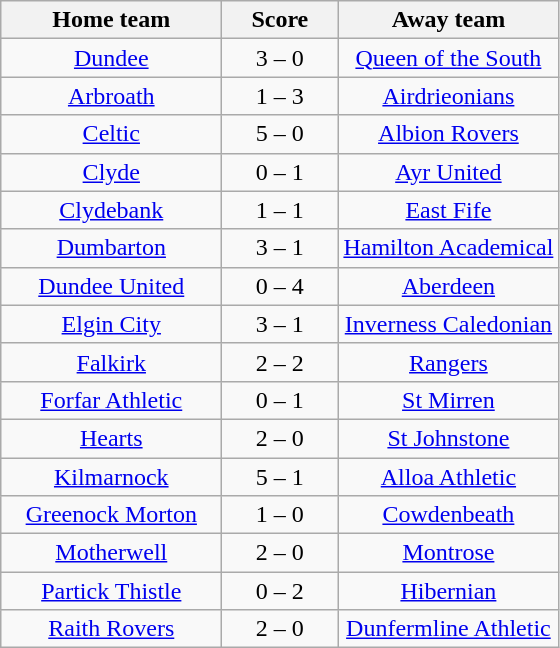<table class="wikitable" style="text-align: center">
<tr>
<th width=140>Home team</th>
<th width=70>Score</th>
<th width=140>Away team</th>
</tr>
<tr>
<td><a href='#'>Dundee</a></td>
<td>3 – 0</td>
<td><a href='#'>Queen of the South</a></td>
</tr>
<tr>
<td><a href='#'>Arbroath</a></td>
<td>1 – 3</td>
<td><a href='#'>Airdrieonians</a></td>
</tr>
<tr>
<td><a href='#'>Celtic</a></td>
<td>5 – 0</td>
<td><a href='#'>Albion Rovers</a></td>
</tr>
<tr>
<td><a href='#'>Clyde</a></td>
<td>0 – 1</td>
<td><a href='#'>Ayr United</a></td>
</tr>
<tr>
<td><a href='#'>Clydebank</a></td>
<td>1 – 1</td>
<td><a href='#'>East Fife</a></td>
</tr>
<tr>
<td><a href='#'>Dumbarton</a></td>
<td>3 – 1</td>
<td><a href='#'>Hamilton Academical</a></td>
</tr>
<tr>
<td><a href='#'>Dundee United</a></td>
<td>0 – 4</td>
<td><a href='#'>Aberdeen</a></td>
</tr>
<tr>
<td><a href='#'>Elgin City</a></td>
<td>3 – 1</td>
<td><a href='#'>Inverness Caledonian</a></td>
</tr>
<tr>
<td><a href='#'>Falkirk</a></td>
<td>2 – 2</td>
<td><a href='#'>Rangers</a></td>
</tr>
<tr>
<td><a href='#'>Forfar Athletic</a></td>
<td>0 – 1</td>
<td><a href='#'>St Mirren</a></td>
</tr>
<tr>
<td><a href='#'>Hearts</a></td>
<td>2 – 0</td>
<td><a href='#'>St Johnstone</a></td>
</tr>
<tr>
<td><a href='#'>Kilmarnock</a></td>
<td>5 – 1</td>
<td><a href='#'>Alloa Athletic</a></td>
</tr>
<tr>
<td><a href='#'>Greenock Morton</a></td>
<td>1 – 0</td>
<td><a href='#'>Cowdenbeath</a></td>
</tr>
<tr>
<td><a href='#'>Motherwell</a></td>
<td>2 – 0</td>
<td><a href='#'>Montrose</a></td>
</tr>
<tr>
<td><a href='#'>Partick Thistle</a></td>
<td>0 – 2</td>
<td><a href='#'>Hibernian</a></td>
</tr>
<tr>
<td><a href='#'>Raith Rovers</a></td>
<td>2 – 0</td>
<td><a href='#'>Dunfermline Athletic</a></td>
</tr>
</table>
